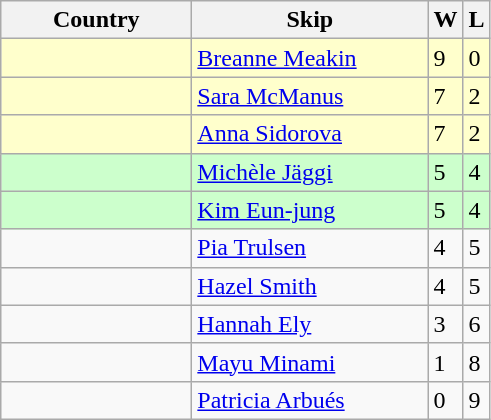<table class=wikitable>
<tr>
<th width=120>Country</th>
<th width=150>Skip</th>
<th>W</th>
<th>L</th>
</tr>
<tr bgcolor=#ffffcc>
<td></td>
<td><a href='#'>Breanne Meakin</a></td>
<td>9</td>
<td>0</td>
</tr>
<tr bgcolor=#ffffcc>
<td></td>
<td><a href='#'>Sara McManus</a></td>
<td>7</td>
<td>2</td>
</tr>
<tr bgcolor=#ffffcc>
<td></td>
<td><a href='#'>Anna Sidorova</a></td>
<td>7</td>
<td>2</td>
</tr>
<tr bgcolor=#ccffcc>
<td></td>
<td><a href='#'>Michèle Jäggi</a></td>
<td>5</td>
<td>4</td>
</tr>
<tr bgcolor=#ccffcc>
<td></td>
<td><a href='#'>Kim Eun-jung</a></td>
<td>5</td>
<td>4</td>
</tr>
<tr>
<td></td>
<td><a href='#'>Pia Trulsen</a></td>
<td>4</td>
<td>5</td>
</tr>
<tr>
<td></td>
<td><a href='#'>Hazel Smith</a></td>
<td>4</td>
<td>5</td>
</tr>
<tr>
<td></td>
<td><a href='#'>Hannah Ely</a></td>
<td>3</td>
<td>6</td>
</tr>
<tr>
<td></td>
<td><a href='#'>Mayu Minami</a></td>
<td>1</td>
<td>8</td>
</tr>
<tr>
<td></td>
<td><a href='#'>Patricia Arbués</a></td>
<td>0</td>
<td>9</td>
</tr>
</table>
